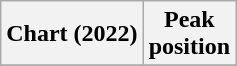<table class="wikitable sortable plainrowheaders" style="text-align:center">
<tr>
<th scope="col">Chart (2022)</th>
<th scope="col">Peak<br>position</th>
</tr>
<tr>
</tr>
</table>
